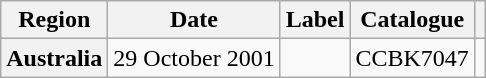<table class="wikitable plainrowheaders">
<tr>
<th scope="col">Region</th>
<th scope="col">Date</th>
<th scope="col">Label</th>
<th scope="col">Catalogue</th>
<th scope="col"></th>
</tr>
<tr>
<th scope="row">Australia</th>
<td>29 October 2001</td>
<td></td>
<td>CCBK7047</td>
<td align="center"></td>
</tr>
</table>
